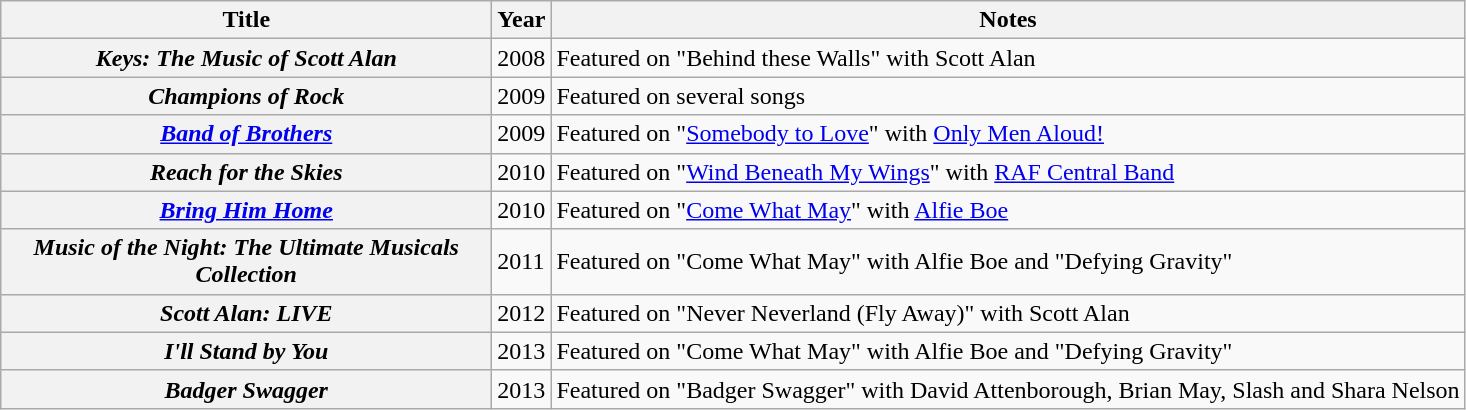<table class="wikitable plainrowheaders sortable">
<tr>
<th scope="col" class="unsortable" style="width:320px;">Title</th>
<th scope="col" class="unsortable">Year</th>
<th scope="col" class="unsortable">Notes</th>
</tr>
<tr>
<th scope="row"><em>Keys: The Music of Scott Alan</em></th>
<td>2008</td>
<td>Featured on "Behind these Walls" with Scott Alan</td>
</tr>
<tr>
<th scope="row"><em>Champions of Rock</em></th>
<td>2009</td>
<td>Featured on several songs</td>
</tr>
<tr>
<th scope="row"><em><a href='#'>Band of Brothers</a></em></th>
<td>2009</td>
<td>Featured on "<a href='#'>Somebody to Love</a>" with <a href='#'>Only Men Aloud!</a></td>
</tr>
<tr>
<th scope="row"><em>Reach for the Skies</em></th>
<td>2010</td>
<td>Featured on "<a href='#'>Wind Beneath My Wings</a>" with <a href='#'>RAF Central Band</a></td>
</tr>
<tr>
<th scope="row"><em><a href='#'>Bring Him Home</a></em></th>
<td>2010</td>
<td>Featured on "<a href='#'>Come What May</a>" with <a href='#'>Alfie Boe</a></td>
</tr>
<tr>
<th scope="row"><em>Music of the Night: The Ultimate Musicals Collection</em></th>
<td>2011</td>
<td>Featured on "Come What May" with Alfie Boe and "Defying Gravity"</td>
</tr>
<tr>
<th scope="row"><em>Scott Alan: LIVE</em></th>
<td>2012</td>
<td>Featured on "Never Neverland (Fly Away)" with Scott Alan</td>
</tr>
<tr>
<th scope="row"><em>I'll Stand by You</em></th>
<td>2013</td>
<td>Featured on "Come What May" with Alfie Boe and "Defying Gravity"</td>
</tr>
<tr>
<th scope="row"><em>Badger Swagger</em></th>
<td>2013</td>
<td>Featured on "Badger Swagger" with David Attenborough, Brian May, Slash and Shara Nelson</td>
</tr>
</table>
